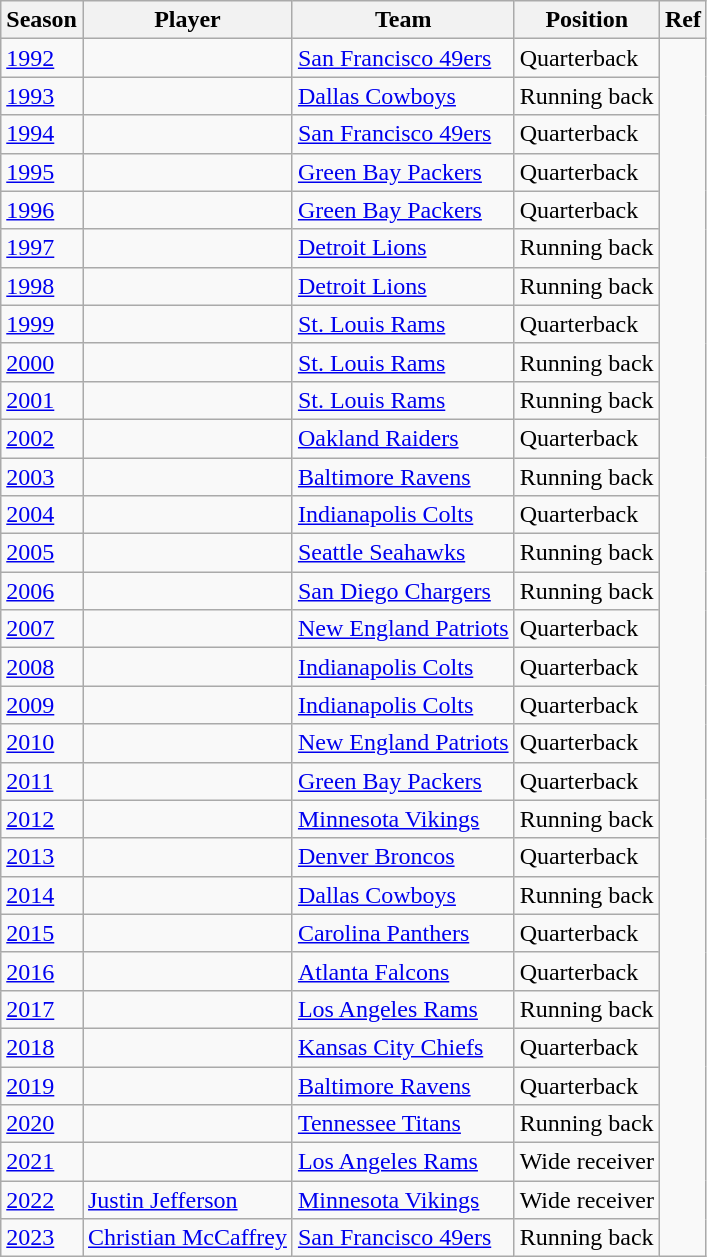<table class="wikitable sortable">
<tr>
<th>Season</th>
<th>Player</th>
<th>Team</th>
<th>Position</th>
<th class="unsortable">Ref</th>
</tr>
<tr>
<td><a href='#'>1992</a></td>
<td></td>
<td><a href='#'>San Francisco 49ers</a></td>
<td>Quarterback</td>
<td rowspan="32"></td>
</tr>
<tr>
<td><a href='#'>1993</a></td>
<td></td>
<td><a href='#'>Dallas Cowboys</a></td>
<td>Running back</td>
</tr>
<tr>
<td><a href='#'>1994</a></td>
<td></td>
<td><a href='#'>San Francisco 49ers</a></td>
<td>Quarterback</td>
</tr>
<tr>
<td><a href='#'>1995</a></td>
<td></td>
<td><a href='#'>Green Bay Packers</a></td>
<td>Quarterback</td>
</tr>
<tr>
<td><a href='#'>1996</a></td>
<td></td>
<td><a href='#'>Green Bay Packers</a></td>
<td>Quarterback</td>
</tr>
<tr>
<td><a href='#'>1997</a></td>
<td></td>
<td><a href='#'>Detroit Lions</a></td>
<td>Running back</td>
</tr>
<tr>
<td><a href='#'>1998</a></td>
<td></td>
<td><a href='#'>Detroit Lions</a></td>
<td>Running back</td>
</tr>
<tr>
<td><a href='#'>1999</a></td>
<td></td>
<td><a href='#'>St. Louis Rams</a></td>
<td>Quarterback</td>
</tr>
<tr>
<td><a href='#'>2000</a></td>
<td></td>
<td><a href='#'>St. Louis Rams</a></td>
<td>Running back</td>
</tr>
<tr>
<td><a href='#'>2001</a></td>
<td></td>
<td><a href='#'>St. Louis Rams</a></td>
<td>Running back</td>
</tr>
<tr>
<td><a href='#'>2002</a></td>
<td></td>
<td><a href='#'>Oakland Raiders</a></td>
<td>Quarterback</td>
</tr>
<tr>
<td><a href='#'>2003</a></td>
<td></td>
<td><a href='#'>Baltimore Ravens</a></td>
<td>Running back</td>
</tr>
<tr>
<td><a href='#'>2004</a></td>
<td></td>
<td><a href='#'>Indianapolis Colts</a></td>
<td>Quarterback</td>
</tr>
<tr>
<td><a href='#'>2005</a></td>
<td></td>
<td><a href='#'>Seattle Seahawks</a></td>
<td>Running back</td>
</tr>
<tr>
<td><a href='#'>2006</a></td>
<td></td>
<td><a href='#'>San Diego Chargers</a></td>
<td>Running back</td>
</tr>
<tr>
<td><a href='#'>2007</a></td>
<td></td>
<td><a href='#'>New England Patriots</a></td>
<td>Quarterback</td>
</tr>
<tr>
<td><a href='#'>2008</a></td>
<td></td>
<td><a href='#'>Indianapolis Colts</a></td>
<td>Quarterback</td>
</tr>
<tr>
<td><a href='#'>2009</a></td>
<td></td>
<td><a href='#'>Indianapolis Colts</a></td>
<td>Quarterback</td>
</tr>
<tr>
<td><a href='#'>2010</a></td>
<td></td>
<td><a href='#'>New England Patriots</a></td>
<td>Quarterback</td>
</tr>
<tr>
<td><a href='#'>2011</a></td>
<td></td>
<td><a href='#'>Green Bay Packers</a></td>
<td>Quarterback</td>
</tr>
<tr>
<td><a href='#'>2012</a></td>
<td></td>
<td><a href='#'>Minnesota Vikings</a></td>
<td>Running back</td>
</tr>
<tr>
<td><a href='#'>2013</a></td>
<td></td>
<td><a href='#'>Denver Broncos</a></td>
<td>Quarterback</td>
</tr>
<tr>
<td><a href='#'>2014</a></td>
<td></td>
<td><a href='#'>Dallas Cowboys</a></td>
<td>Running back</td>
</tr>
<tr>
<td><a href='#'>2015</a></td>
<td></td>
<td><a href='#'>Carolina Panthers</a></td>
<td>Quarterback</td>
</tr>
<tr>
<td><a href='#'>2016</a></td>
<td></td>
<td><a href='#'>Atlanta Falcons</a></td>
<td>Quarterback</td>
</tr>
<tr>
<td><a href='#'>2017</a></td>
<td></td>
<td><a href='#'>Los Angeles Rams</a></td>
<td>Running back</td>
</tr>
<tr>
<td><a href='#'>2018</a></td>
<td></td>
<td><a href='#'>Kansas City Chiefs</a></td>
<td>Quarterback</td>
</tr>
<tr>
<td><a href='#'>2019</a></td>
<td></td>
<td><a href='#'>Baltimore Ravens</a></td>
<td>Quarterback</td>
</tr>
<tr>
<td><a href='#'>2020</a></td>
<td></td>
<td><a href='#'>Tennessee Titans</a></td>
<td>Running back</td>
</tr>
<tr>
<td><a href='#'>2021</a></td>
<td></td>
<td><a href='#'>Los Angeles Rams</a></td>
<td>Wide receiver</td>
</tr>
<tr>
<td><a href='#'>2022</a></td>
<td><a href='#'>Justin Jefferson</a></td>
<td><a href='#'>Minnesota Vikings</a></td>
<td>Wide receiver</td>
</tr>
<tr>
<td><a href='#'>2023</a></td>
<td><a href='#'>Christian McCaffrey</a></td>
<td><a href='#'>San Francisco 49ers</a></td>
<td>Running back</td>
</tr>
</table>
